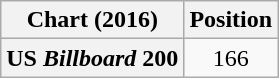<table class="wikitable plainrowheaders" style="text-align:center">
<tr>
<th>Chart (2016)</th>
<th>Position</th>
</tr>
<tr>
<th scope="row">US <em>Billboard</em> 200</th>
<td>166</td>
</tr>
</table>
